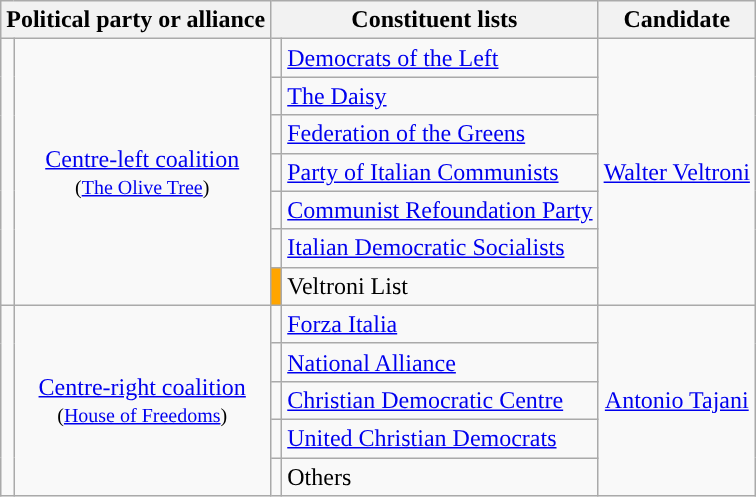<table class=wikitable style="text-align:left">
<tr>
<th colspan=2>Political party or alliance</th>
<th colspan=2>Constituent lists</th>
<th>Candidate</th>
</tr>
<tr>
<td rowspan=7 style="background-color:"></td>
<td rowspan=7 style="text-align:center;"><a href='#'>Centre-left coalition</a><br><small>(<a href='#'>The Olive Tree</a>)</small></td>
<td></td>
<td style="text-align:left;"><a href='#'>Democrats of the Left</a></td>
<td rowspan=7 style="text-align:center;"><a href='#'>Walter Veltroni</a></td>
</tr>
<tr>
<td></td>
<td style="text-align:left;"><a href='#'>The Daisy</a></td>
</tr>
<tr>
<td></td>
<td style="text-align:left;"><a href='#'>Federation of the Greens</a></td>
</tr>
<tr>
<td></td>
<td style="text-align:left;"><a href='#'>Party of Italian Communists</a></td>
</tr>
<tr>
<td></td>
<td style="text-align:left;"><a href='#'>Communist Refoundation Party</a></td>
</tr>
<tr>
<td></td>
<td style="text-align:left;"><a href='#'>Italian Democratic Socialists</a></td>
</tr>
<tr>
<td bgcolor=#FFA500></td>
<td style="text-align=left;">Veltroni List</td>
</tr>
<tr>
<td rowspan=5 style="background-color:"></td>
<td rowspan=5 style="text-align:center;"><a href='#'>Centre-right coalition</a><br><small>(<a href='#'>House of Freedoms</a>)</small></td>
<td></td>
<td style="text-align:left;"><a href='#'>Forza Italia</a></td>
<td rowspan=5 style="text-align:center;"><a href='#'>Antonio Tajani</a></td>
</tr>
<tr>
<td></td>
<td style="text-align:left;"><a href='#'>National Alliance</a></td>
</tr>
<tr>
<td></td>
<td style="text-align:left;"><a href='#'>Christian Democratic Centre</a></td>
</tr>
<tr>
<td></td>
<td style="text-align:left;"><a href='#'>United Christian Democrats</a></td>
</tr>
<tr>
<td></td>
<td style="text-align:left;">Others</td>
</tr>
</table>
